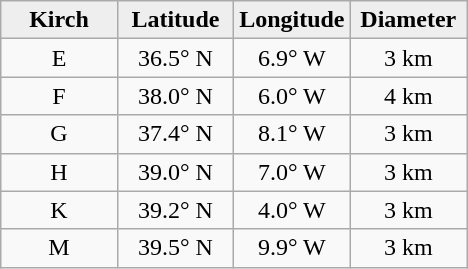<table class="wikitable">
<tr>
<th width="25%" style="background:#eeeeee;">Kirch</th>
<th width="25%" style="background:#eeeeee;">Latitude</th>
<th width="25%" style="background:#eeeeee;">Longitude</th>
<th width="25%" style="background:#eeeeee;">Diameter</th>
</tr>
<tr>
<td align="center">E</td>
<td align="center">36.5° N</td>
<td align="center">6.9° W</td>
<td align="center">3 km</td>
</tr>
<tr>
<td align="center">F</td>
<td align="center">38.0° N</td>
<td align="center">6.0° W</td>
<td align="center">4 km</td>
</tr>
<tr>
<td align="center">G</td>
<td align="center">37.4° N</td>
<td align="center">8.1° W</td>
<td align="center">3 km</td>
</tr>
<tr>
<td align="center">H</td>
<td align="center">39.0° N</td>
<td align="center">7.0° W</td>
<td align="center">3 km</td>
</tr>
<tr>
<td align="center">K</td>
<td align="center">39.2° N</td>
<td align="center">4.0° W</td>
<td align="center">3 km</td>
</tr>
<tr>
<td align="center">M</td>
<td align="center">39.5° N</td>
<td align="center">9.9° W</td>
<td align="center">3 km</td>
</tr>
</table>
